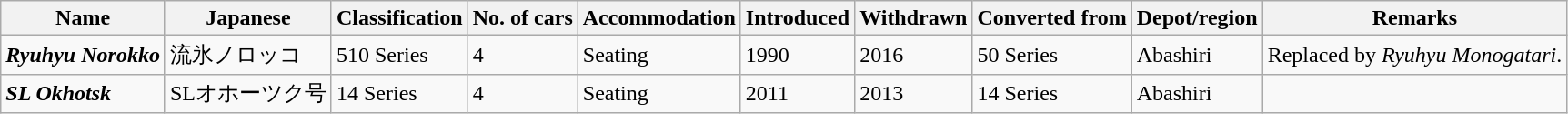<table class="wikitable">
<tr>
<th>Name</th>
<th>Japanese</th>
<th>Classification</th>
<th>No. of cars</th>
<th>Accommodation</th>
<th>Introduced</th>
<th>Withdrawn</th>
<th>Converted from</th>
<th>Depot/region</th>
<th>Remarks</th>
</tr>
<tr>
<td><strong><em>Ryuhyu Norokko</em></strong></td>
<td>流氷ノロッコ</td>
<td>510 Series</td>
<td>4</td>
<td>Seating</td>
<td>1990</td>
<td>2016</td>
<td>50 Series</td>
<td>Abashiri</td>
<td>Replaced by <em>Ryuhyu Monogatari</em>.</td>
</tr>
<tr>
<td><strong><em>SL Okhotsk</em></strong></td>
<td>SLオホーツク号</td>
<td>14 Series</td>
<td>4</td>
<td>Seating</td>
<td>2011</td>
<td>2013</td>
<td>14 Series</td>
<td>Abashiri</td>
<td></td>
</tr>
</table>
